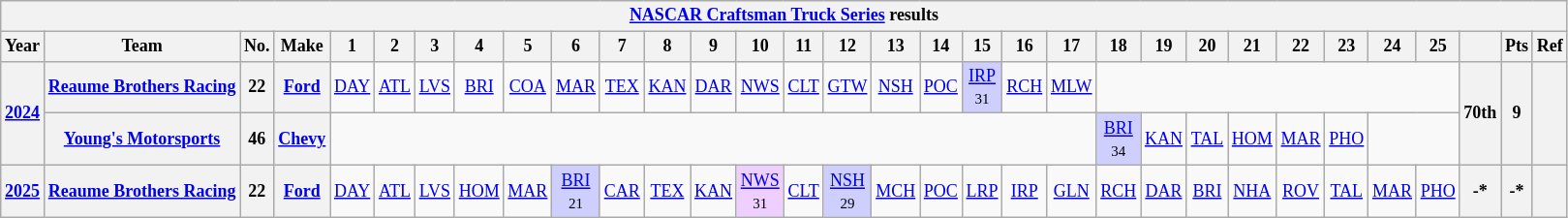<table class="wikitable" style="text-align:center; font-size:75%">
<tr>
<th colspan=32><a href='#'>NASCAR Craftsman Truck Series</a> results</th>
</tr>
<tr>
<th>Year</th>
<th>Team</th>
<th>No.</th>
<th>Make</th>
<th>1</th>
<th>2</th>
<th>3</th>
<th>4</th>
<th>5</th>
<th>6</th>
<th>7</th>
<th>8</th>
<th>9</th>
<th>10</th>
<th>11</th>
<th>12</th>
<th>13</th>
<th>14</th>
<th>15</th>
<th>16</th>
<th>17</th>
<th>18</th>
<th>19</th>
<th>20</th>
<th>21</th>
<th>22</th>
<th>23</th>
<th>24</th>
<th>25</th>
<th></th>
<th>Pts</th>
<th>Ref</th>
</tr>
<tr>
<th rowspan=2><a href='#'>2024</a></th>
<th><a href='#'>Reaume Brothers Racing</a></th>
<th>22</th>
<th><a href='#'>Ford</a></th>
<td><a href='#'>DAY</a></td>
<td><a href='#'>ATL</a></td>
<td><a href='#'>LVS</a></td>
<td><a href='#'>BRI</a></td>
<td><a href='#'>COA</a></td>
<td><a href='#'>MAR</a></td>
<td><a href='#'>TEX</a></td>
<td><a href='#'>KAN</a></td>
<td><a href='#'>DAR</a></td>
<td><a href='#'>NWS</a></td>
<td><a href='#'>CLT</a></td>
<td><a href='#'>GTW</a></td>
<td><a href='#'>NSH</a></td>
<td><a href='#'>POC</a></td>
<td style="background:#CFCFFF;"><a href='#'>IRP</a><br><small>31</small></td>
<td><a href='#'>RCH</a></td>
<td><a href='#'>MLW</a></td>
<td colspan=8></td>
<th rowspan=2>70th</th>
<th rowspan=2>9</th>
<th rowspan=2></th>
</tr>
<tr>
<th><a href='#'>Young's Motorsports</a></th>
<th>46</th>
<th><a href='#'>Chevy</a></th>
<td colspan=17></td>
<td style="background:#CFCFFF;"><a href='#'>BRI</a><br><small>34</small></td>
<td><a href='#'>KAN</a></td>
<td><a href='#'>TAL</a></td>
<td><a href='#'>HOM</a></td>
<td><a href='#'>MAR</a></td>
<td><a href='#'>PHO</a></td>
<td colspan=2></td>
</tr>
<tr>
<th><a href='#'>2025</a></th>
<th><a href='#'>Reaume Brothers Racing</a></th>
<th>22</th>
<th><a href='#'>Ford</a></th>
<td><a href='#'>DAY</a></td>
<td><a href='#'>ATL</a></td>
<td><a href='#'>LVS</a></td>
<td><a href='#'>HOM</a></td>
<td><a href='#'>MAR</a></td>
<td style="background:#CFCFFF;"><a href='#'>BRI</a><br><small>21</small></td>
<td><a href='#'>CAR</a></td>
<td><a href='#'>TEX</a></td>
<td><a href='#'>KAN</a></td>
<td style="background:#EFCFFF;"><a href='#'>NWS</a><br><small>31</small></td>
<td><a href='#'>CLT</a></td>
<td style="background:#CFCFFF;"><a href='#'>NSH</a><br><small>29</small></td>
<td><a href='#'>MCH</a></td>
<td><a href='#'>POC</a></td>
<td><a href='#'>LRP</a></td>
<td><a href='#'>IRP</a></td>
<td><a href='#'>GLN</a></td>
<td><a href='#'>RCH</a></td>
<td><a href='#'>DAR</a></td>
<td><a href='#'>BRI</a></td>
<td><a href='#'>NHA</a></td>
<td><a href='#'>ROV</a></td>
<td><a href='#'>TAL</a></td>
<td><a href='#'>MAR</a></td>
<td><a href='#'>PHO</a></td>
<th>-*</th>
<th>-*</th>
<th></th>
</tr>
</table>
